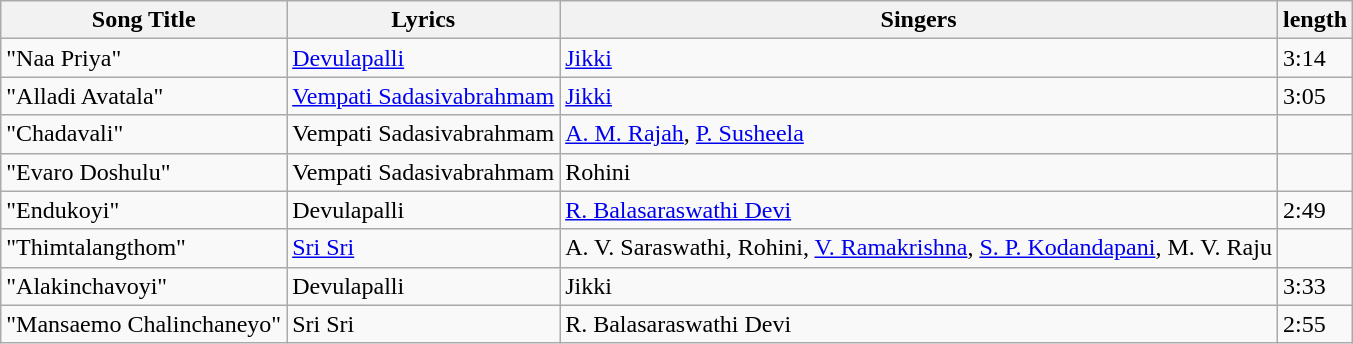<table class="wikitable">
<tr>
<th>Song Title</th>
<th>Lyrics</th>
<th>Singers</th>
<th>length</th>
</tr>
<tr>
<td>"Naa Priya"</td>
<td><a href='#'>Devulapalli</a></td>
<td><a href='#'>Jikki</a></td>
<td>3:14</td>
</tr>
<tr>
<td>"Alladi Avatala"</td>
<td><a href='#'>Vempati Sadasivabrahmam</a></td>
<td><a href='#'>Jikki</a></td>
<td>3:05</td>
</tr>
<tr>
<td>"Chadavali"</td>
<td>Vempati Sadasivabrahmam</td>
<td><a href='#'>A. M. Rajah</a>, <a href='#'>P. Susheela</a></td>
<td></td>
</tr>
<tr>
<td>"Evaro Doshulu"</td>
<td>Vempati Sadasivabrahmam</td>
<td>Rohini</td>
<td></td>
</tr>
<tr>
<td>"Endukoyi"</td>
<td>Devulapalli</td>
<td><a href='#'>R. Balasaraswathi Devi</a></td>
<td>2:49</td>
</tr>
<tr>
<td>"Thimtalangthom"</td>
<td><a href='#'>Sri Sri</a></td>
<td>A. V. Saraswathi, Rohini, <a href='#'>V. Ramakrishna</a>, <a href='#'>S. P. Kodandapani</a>, M. V. Raju</td>
<td></td>
</tr>
<tr>
<td>"Alakinchavoyi"</td>
<td>Devulapalli</td>
<td>Jikki</td>
<td>3:33</td>
</tr>
<tr>
<td>"Mansaemo Chalinchaneyo"</td>
<td>Sri Sri</td>
<td>R. Balasaraswathi Devi</td>
<td>2:55</td>
</tr>
</table>
